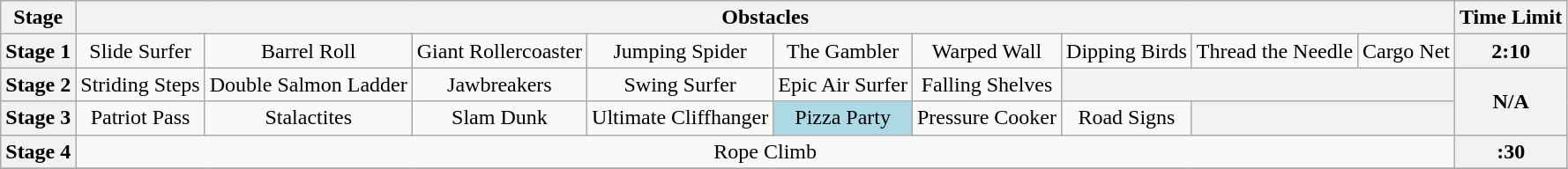<table class="wikitable" style="text-align:center;">
<tr>
<th colspan="1">Stage</th>
<th colspan="9">Obstacles</th>
<th colspan="1">Time Limit</th>
</tr>
<tr>
<th>Stage 1</th>
<td>Slide Surfer</td>
<td>Barrel Roll</td>
<td>Giant Rollercoaster</td>
<td>Jumping Spider</td>
<td>The Gambler</td>
<td>Warped Wall</td>
<td>Dipping Birds</td>
<td>Thread the Needle</td>
<td>Cargo Net</td>
<th>2:10</th>
</tr>
<tr>
<th>Stage 2</th>
<td>Striding Steps</td>
<td>Double Salmon Ladder</td>
<td>Jawbreakers</td>
<td>Swing Surfer</td>
<td>Epic Air Surfer</td>
<td>Falling Shelves</td>
<th colspan="3"></th>
<th rowspan="2">N/A</th>
</tr>
<tr>
<th>Stage 3</th>
<td>Patriot Pass</td>
<td>Stalactites</td>
<td>Slam Dunk</td>
<td>Ultimate Cliffhanger</td>
<td bgcolor="lightblue">Pizza Party</td>
<td>Pressure Cooker</td>
<td>Road Signs</td>
<th colspan="2"></th>
</tr>
<tr>
<th>Stage 4</th>
<td colspan="9">Rope Climb</td>
<th>:30</th>
</tr>
<tr>
</tr>
</table>
